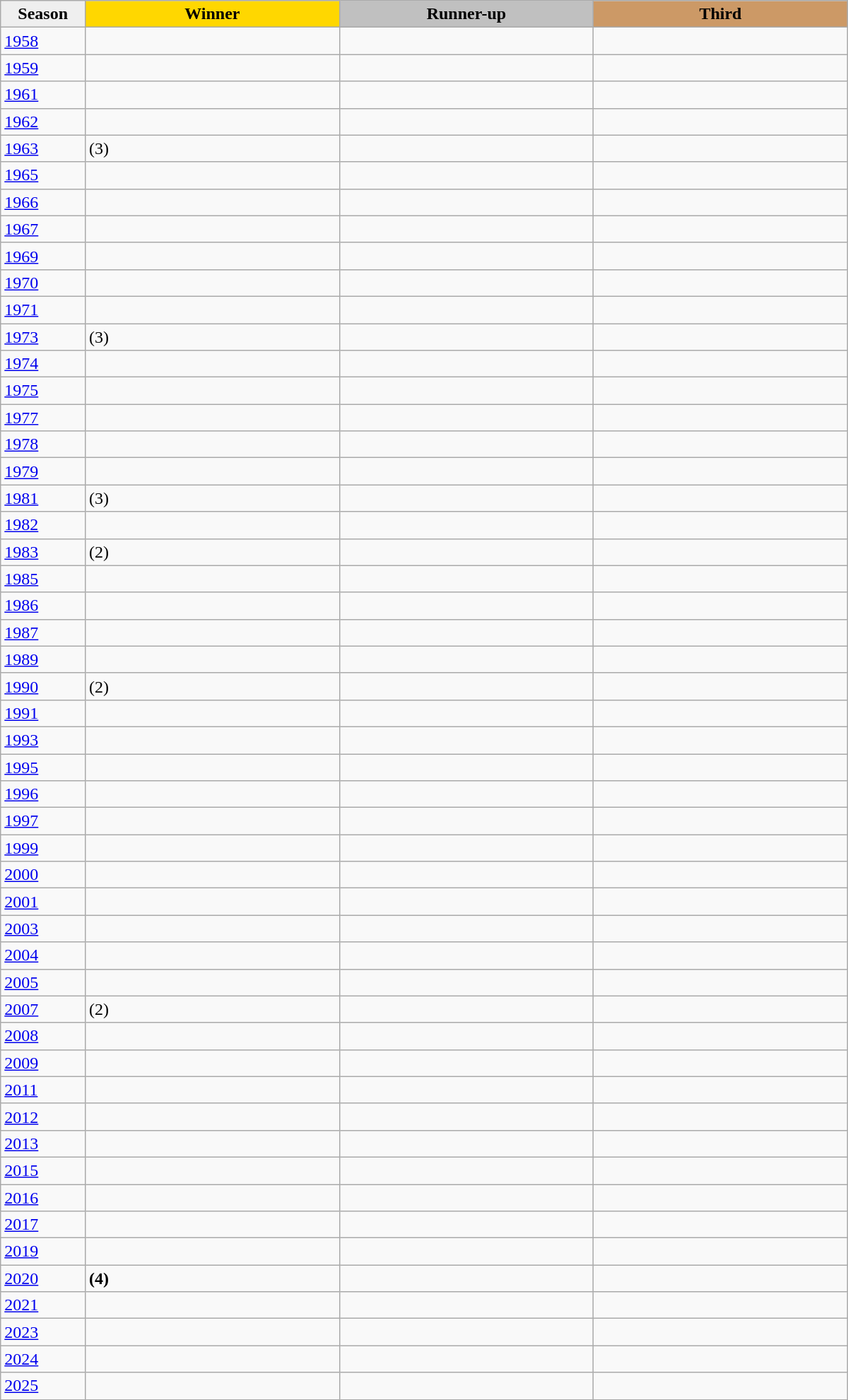<table class="wikitable sortable" style="width:800px;">
<tr>
<th style="width:10%; background:#efefef;">Season</th>
<th style="width:30%; background:gold">Winner</th>
<th style="width:30%; background:silver">Runner-up</th>
<th style="width:30%; background:#CC9966">Third</th>
</tr>
<tr>
<td><a href='#'>1958</a></td>
<td></td>
<td></td>
<td></td>
</tr>
<tr>
<td><a href='#'>1959</a></td>
<td></td>
<td></td>
<td></td>
</tr>
<tr>
<td><a href='#'>1961</a></td>
<td></td>
<td></td>
<td></td>
</tr>
<tr>
<td><a href='#'>1962</a></td>
<td></td>
<td></td>
<td></td>
</tr>
<tr>
<td><a href='#'>1963</a></td>
<td> (3)</td>
<td></td>
<td></td>
</tr>
<tr>
<td><a href='#'>1965</a></td>
<td></td>
<td></td>
<td></td>
</tr>
<tr>
<td><a href='#'>1966</a></td>
<td></td>
<td></td>
<td></td>
</tr>
<tr>
<td><a href='#'>1967</a></td>
<td></td>
<td></td>
<td></td>
</tr>
<tr>
<td><a href='#'>1969</a></td>
<td></td>
<td></td>
<td></td>
</tr>
<tr>
<td><a href='#'>1970</a></td>
<td></td>
<td></td>
<td></td>
</tr>
<tr>
<td><a href='#'>1971</a></td>
<td></td>
<td></td>
<td></td>
</tr>
<tr>
<td><a href='#'>1973</a></td>
<td> (3)</td>
<td></td>
<td></td>
</tr>
<tr>
<td><a href='#'>1974</a></td>
<td></td>
<td></td>
<td></td>
</tr>
<tr>
<td><a href='#'>1975</a></td>
<td></td>
<td></td>
<td></td>
</tr>
<tr>
<td><a href='#'>1977</a></td>
<td></td>
<td></td>
<td></td>
</tr>
<tr>
<td><a href='#'>1978</a></td>
<td></td>
<td></td>
<td></td>
</tr>
<tr>
<td><a href='#'>1979</a></td>
<td></td>
<td></td>
<td></td>
</tr>
<tr>
<td><a href='#'>1981</a></td>
<td> (3)</td>
<td></td>
<td></td>
</tr>
<tr>
<td><a href='#'>1982</a></td>
<td></td>
<td></td>
<td></td>
</tr>
<tr>
<td><a href='#'>1983</a></td>
<td> (2)</td>
<td></td>
<td></td>
</tr>
<tr>
<td><a href='#'>1985</a></td>
<td></td>
<td></td>
<td></td>
</tr>
<tr>
<td><a href='#'>1986</a></td>
<td></td>
<td></td>
<td></td>
</tr>
<tr>
<td><a href='#'>1987</a></td>
<td></td>
<td></td>
<td></td>
</tr>
<tr>
<td><a href='#'>1989</a></td>
<td></td>
<td></td>
<td></td>
</tr>
<tr>
<td><a href='#'>1990</a></td>
<td> (2)</td>
<td></td>
<td></td>
</tr>
<tr>
<td><a href='#'>1991</a></td>
<td></td>
<td></td>
<td></td>
</tr>
<tr>
<td><a href='#'>1993</a></td>
<td></td>
<td></td>
<td></td>
</tr>
<tr>
<td><a href='#'>1995</a></td>
<td></td>
<td></td>
<td></td>
</tr>
<tr>
<td><a href='#'>1996</a></td>
<td></td>
<td></td>
<td></td>
</tr>
<tr>
<td><a href='#'>1997</a></td>
<td></td>
<td></td>
<td></td>
</tr>
<tr>
<td><a href='#'>1999</a></td>
<td></td>
<td></td>
<td></td>
</tr>
<tr>
<td><a href='#'>2000</a></td>
<td></td>
<td></td>
<td></td>
</tr>
<tr>
<td><a href='#'>2001</a></td>
<td></td>
<td></td>
<td></td>
</tr>
<tr>
<td><a href='#'>2003</a></td>
<td></td>
<td></td>
<td></td>
</tr>
<tr>
<td><a href='#'>2004</a></td>
<td></td>
<td></td>
<td></td>
</tr>
<tr>
<td><a href='#'>2005</a></td>
<td></td>
<td></td>
<td></td>
</tr>
<tr>
<td><a href='#'>2007</a></td>
<td> (2)</td>
<td></td>
<td></td>
</tr>
<tr>
<td><a href='#'>2008</a></td>
<td></td>
<td></td>
<td></td>
</tr>
<tr>
<td><a href='#'>2009</a></td>
<td></td>
<td></td>
<td></td>
</tr>
<tr>
<td><a href='#'>2011</a></td>
<td></td>
<td></td>
<td></td>
</tr>
<tr>
<td><a href='#'>2012</a></td>
<td></td>
<td></td>
<td></td>
</tr>
<tr>
<td><a href='#'>2013</a></td>
<td></td>
<td></td>
<td></td>
</tr>
<tr>
<td><a href='#'>2015</a></td>
<td></td>
<td></td>
<td></td>
</tr>
<tr>
<td><a href='#'>2016</a></td>
<td></td>
<td></td>
<td></td>
</tr>
<tr>
<td><a href='#'>2017</a></td>
<td></td>
<td></td>
<td></td>
</tr>
<tr>
<td><a href='#'>2019</a></td>
<td></td>
<td></td>
<td></td>
</tr>
<tr>
<td><a href='#'>2020</a></td>
<td> <strong>(4)</strong></td>
<td></td>
<td></td>
</tr>
<tr>
<td><a href='#'>2021</a></td>
<td></td>
<td></td>
<td></td>
</tr>
<tr>
<td><a href='#'>2023</a></td>
<td></td>
<td></td>
<td></td>
</tr>
<tr>
<td><a href='#'>2024</a></td>
<td></td>
<td></td>
<td></td>
</tr>
<tr>
<td><a href='#'>2025</a></td>
<td></td>
<td></td>
<td></td>
</tr>
</table>
